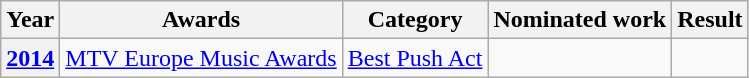<table class="wikitable plainrowheaders" style="text-align:center;">
<tr>
<th scope="col">Year</th>
<th scope="col">Awards</th>
<th scope="col">Category</th>
<th scope="col">Nominated work</th>
<th scope="col">Result</th>
</tr>
<tr>
<th scope="row"><a href='#'>2014</a></th>
<td><a href='#'>MTV Europe Music Awards</a></td>
<td><a href='#'>Best Push Act</a></td>
<td></td>
<td></td>
</tr>
</table>
